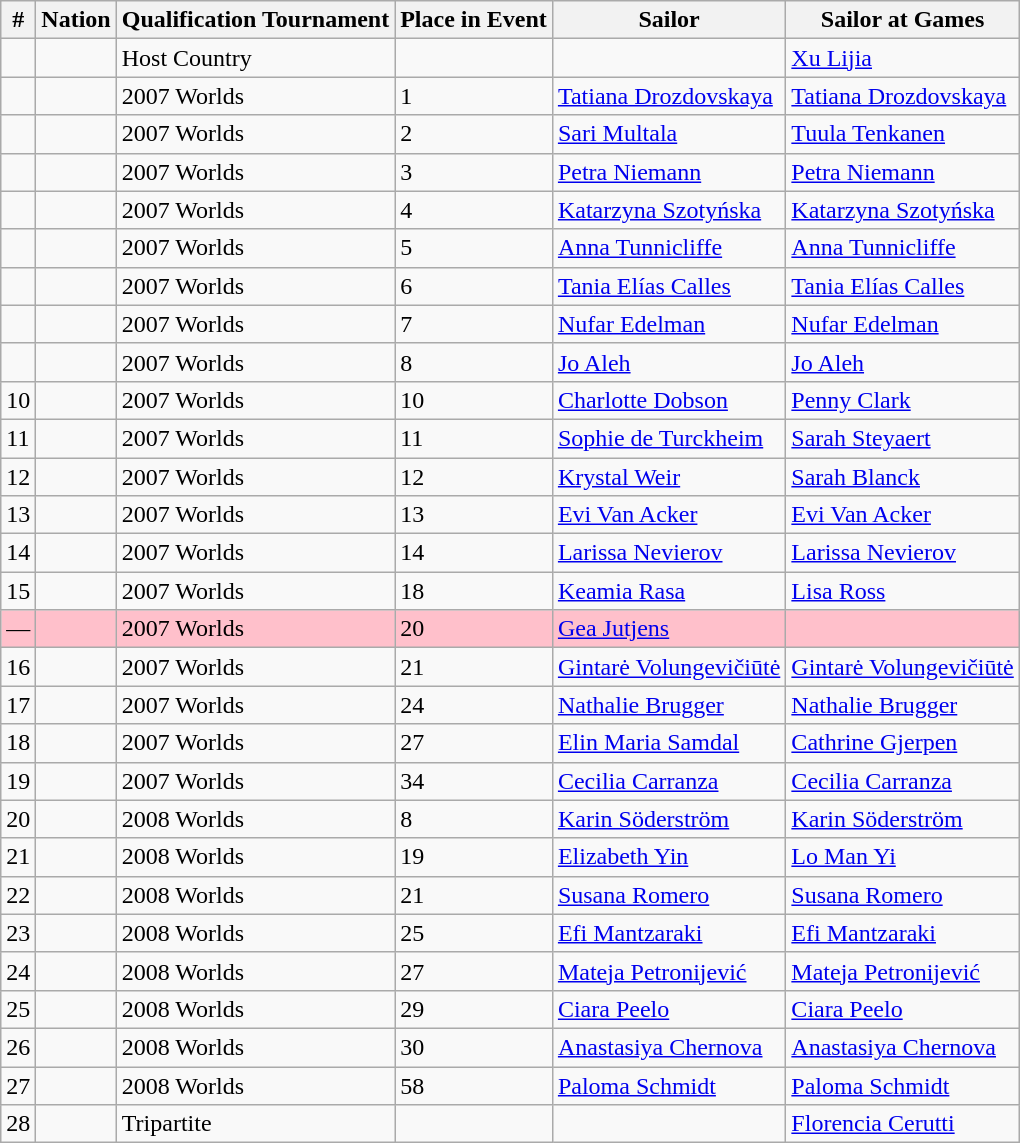<table class="sortable wikitable">
<tr>
<th>#</th>
<th>Nation</th>
<th>Qualification Tournament</th>
<th>Place in Event</th>
<th>Sailor</th>
<th>Sailor at Games</th>
</tr>
<tr>
<td></td>
<td></td>
<td>Host Country</td>
<td></td>
<td></td>
<td><a href='#'>Xu Lijia</a></td>
</tr>
<tr>
<td></td>
<td></td>
<td>2007 Worlds</td>
<td>1</td>
<td><a href='#'>Tatiana Drozdovskaya</a></td>
<td><a href='#'>Tatiana Drozdovskaya</a></td>
</tr>
<tr>
<td></td>
<td></td>
<td>2007 Worlds</td>
<td>2</td>
<td><a href='#'>Sari Multala</a></td>
<td><a href='#'>Tuula Tenkanen</a></td>
</tr>
<tr>
<td></td>
<td></td>
<td>2007 Worlds</td>
<td>3</td>
<td><a href='#'>Petra Niemann</a></td>
<td><a href='#'>Petra Niemann</a></td>
</tr>
<tr>
<td></td>
<td></td>
<td>2007 Worlds</td>
<td>4</td>
<td><a href='#'>Katarzyna Szotyńska</a></td>
<td><a href='#'>Katarzyna Szotyńska</a></td>
</tr>
<tr>
<td></td>
<td></td>
<td>2007 Worlds</td>
<td>5</td>
<td><a href='#'>Anna Tunnicliffe</a></td>
<td><a href='#'>Anna Tunnicliffe</a></td>
</tr>
<tr>
<td></td>
<td></td>
<td>2007 Worlds</td>
<td>6</td>
<td><a href='#'>Tania Elías Calles</a></td>
<td><a href='#'>Tania Elías Calles</a></td>
</tr>
<tr>
<td></td>
<td></td>
<td>2007 Worlds</td>
<td>7</td>
<td><a href='#'>Nufar Edelman</a></td>
<td><a href='#'>Nufar Edelman</a></td>
</tr>
<tr>
<td></td>
<td></td>
<td>2007 Worlds</td>
<td>8</td>
<td><a href='#'>Jo Aleh</a></td>
<td><a href='#'>Jo Aleh</a></td>
</tr>
<tr>
<td>10</td>
<td></td>
<td>2007 Worlds</td>
<td>10</td>
<td><a href='#'>Charlotte Dobson</a></td>
<td><a href='#'>Penny Clark</a></td>
</tr>
<tr>
<td>11</td>
<td></td>
<td>2007 Worlds</td>
<td>11</td>
<td><a href='#'>Sophie de Turckheim</a></td>
<td><a href='#'>Sarah Steyaert</a></td>
</tr>
<tr>
<td>12</td>
<td></td>
<td>2007 Worlds</td>
<td>12</td>
<td><a href='#'>Krystal Weir</a></td>
<td><a href='#'>Sarah Blanck</a></td>
</tr>
<tr>
<td>13</td>
<td></td>
<td>2007 Worlds</td>
<td>13</td>
<td><a href='#'>Evi Van Acker</a></td>
<td><a href='#'>Evi Van Acker</a></td>
</tr>
<tr>
<td>14</td>
<td></td>
<td>2007 Worlds</td>
<td>14</td>
<td><a href='#'>Larissa Nevierov</a></td>
<td><a href='#'>Larissa Nevierov</a></td>
</tr>
<tr>
<td>15</td>
<td></td>
<td>2007 Worlds</td>
<td>18</td>
<td><a href='#'>Keamia Rasa</a></td>
<td><a href='#'>Lisa Ross</a></td>
</tr>
<tr bgcolor=#FFC0CB>
<td>—</td>
<td></td>
<td>2007 Worlds</td>
<td>20</td>
<td><a href='#'>Gea Jutjens</a></td>
<td></td>
</tr>
<tr>
<td>16</td>
<td></td>
<td>2007 Worlds</td>
<td>21</td>
<td><a href='#'>Gintarė Volungevičiūtė</a></td>
<td><a href='#'>Gintarė Volungevičiūtė</a></td>
</tr>
<tr>
<td>17</td>
<td></td>
<td>2007 Worlds</td>
<td>24</td>
<td><a href='#'>Nathalie Brugger</a></td>
<td><a href='#'>Nathalie Brugger</a></td>
</tr>
<tr>
<td>18</td>
<td></td>
<td>2007 Worlds</td>
<td>27</td>
<td><a href='#'>Elin Maria Samdal</a></td>
<td><a href='#'>Cathrine Gjerpen</a></td>
</tr>
<tr>
<td>19</td>
<td></td>
<td>2007 Worlds</td>
<td>34</td>
<td><a href='#'>Cecilia Carranza</a></td>
<td><a href='#'>Cecilia Carranza</a></td>
</tr>
<tr>
<td>20</td>
<td></td>
<td>2008 Worlds</td>
<td>8</td>
<td><a href='#'>Karin Söderström</a></td>
<td><a href='#'>Karin Söderström</a></td>
</tr>
<tr>
<td>21</td>
<td></td>
<td>2008 Worlds</td>
<td>19</td>
<td><a href='#'>Elizabeth Yin</a></td>
<td><a href='#'>Lo Man Yi</a></td>
</tr>
<tr>
<td>22</td>
<td></td>
<td>2008 Worlds</td>
<td>21</td>
<td><a href='#'>Susana Romero</a></td>
<td><a href='#'>Susana Romero</a></td>
</tr>
<tr>
<td>23</td>
<td></td>
<td>2008 Worlds</td>
<td>25</td>
<td><a href='#'>Efi Mantzaraki</a></td>
<td><a href='#'>Efi Mantzaraki</a></td>
</tr>
<tr>
<td>24</td>
<td></td>
<td>2008 Worlds</td>
<td>27</td>
<td><a href='#'>Mateja Petronijević</a></td>
<td><a href='#'>Mateja Petronijević</a></td>
</tr>
<tr>
<td>25</td>
<td></td>
<td>2008 Worlds</td>
<td>29</td>
<td><a href='#'>Ciara Peelo</a></td>
<td><a href='#'>Ciara Peelo</a></td>
</tr>
<tr>
<td>26</td>
<td></td>
<td>2008 Worlds</td>
<td>30</td>
<td><a href='#'>Anastasiya Chernova</a></td>
<td><a href='#'>Anastasiya Chernova</a></td>
</tr>
<tr>
<td>27</td>
<td></td>
<td>2008 Worlds</td>
<td>58</td>
<td><a href='#'>Paloma Schmidt</a></td>
<td><a href='#'>Paloma Schmidt</a></td>
</tr>
<tr>
<td>28</td>
<td></td>
<td>Tripartite</td>
<td></td>
<td></td>
<td><a href='#'>Florencia Cerutti</a></td>
</tr>
</table>
